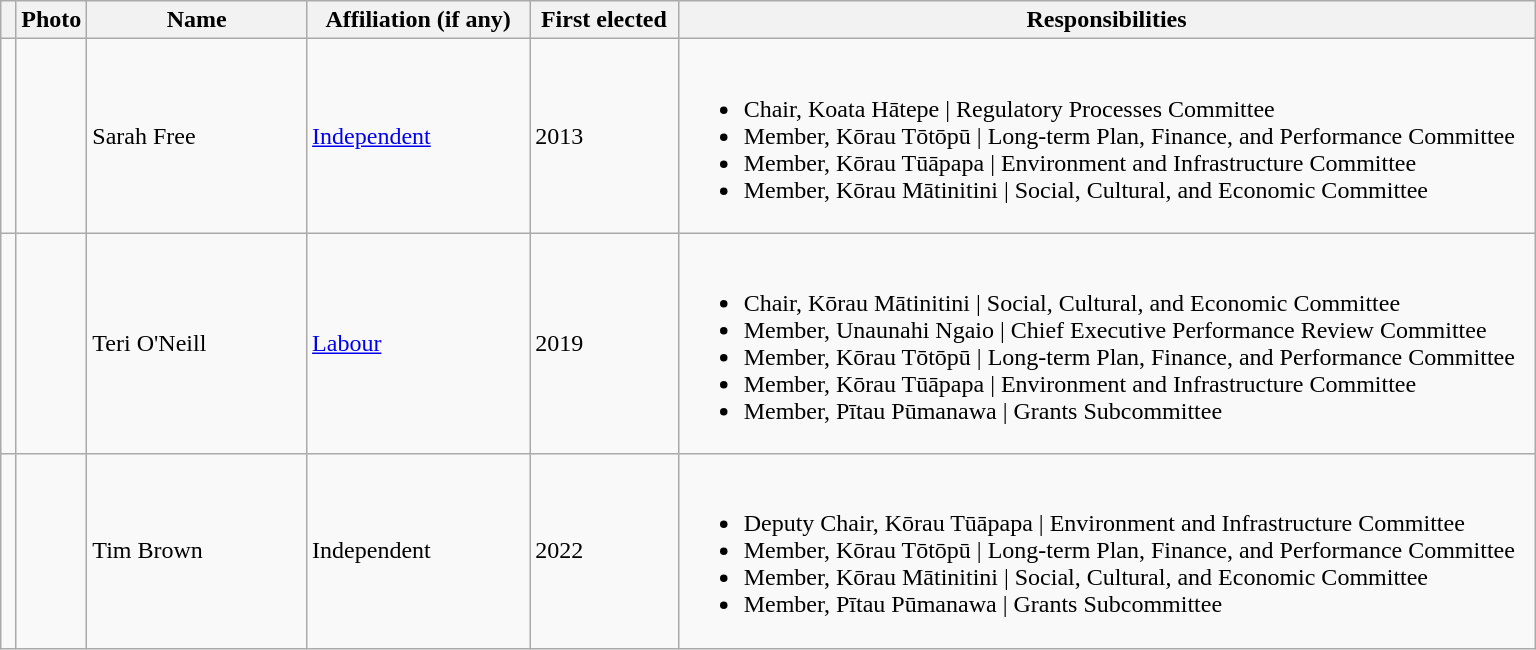<table class="wikitable" width="81%">
<tr>
<th width="1%"></th>
<th>Photo</th>
<th width="15%">Name</th>
<th width="15%">Affiliation (if any)</th>
<th width="10%">First elected</th>
<th width="60%">Responsibilities</th>
</tr>
<tr>
<td bgcolor=></td>
<td></td>
<td>Sarah Free</td>
<td><a href='#'>Independent</a></td>
<td>2013</td>
<td><br><ul><li>Chair, Koata Hātepe | Regulatory Processes Committee</li><li>Member, Kōrau Tōtōpū | Long-term Plan, Finance, and Performance Committee</li><li>Member, Kōrau Tūāpapa | Environment and Infrastructure Committee</li><li>Member, Kōrau Mātinitini | Social, Cultural, and Economic Committee</li></ul></td>
</tr>
<tr>
<td bgcolor=></td>
<td></td>
<td>Teri O'Neill</td>
<td><a href='#'>Labour</a></td>
<td>2019</td>
<td><br><ul><li>Chair, Kōrau Mātinitini | Social, Cultural, and Economic Committee</li><li>Member, Unaunahi Ngaio | Chief Executive Performance Review Committee</li><li>Member, Kōrau Tōtōpū | Long-term Plan, Finance, and Performance Committee</li><li>Member, Kōrau Tūāpapa | Environment and Infrastructure Committee</li><li>Member, Pītau Pūmanawa | Grants Subcommittee</li></ul></td>
</tr>
<tr>
<td bgcolor=></td>
<td></td>
<td>Tim Brown</td>
<td>Independent</td>
<td>2022</td>
<td><br><ul><li>Deputy Chair, Kōrau Tūāpapa | Environment and Infrastructure Committee</li><li>Member, Kōrau Tōtōpū | Long-term Plan, Finance, and Performance Committee</li><li>Member, Kōrau Mātinitini | Social, Cultural, and Economic Committee</li><li>Member, Pītau Pūmanawa | Grants Subcommittee</li></ul></td>
</tr>
</table>
